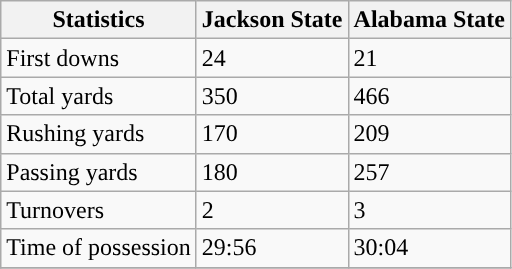<table class="wikitable">
<tr>
<th>Statistics</th>
<th>Jackson State</th>
<th>Alabama State</th>
</tr>
<tr>
<td>First downs</td>
<td>24</td>
<td>21</td>
</tr>
<tr>
<td>Total yards</td>
<td>350</td>
<td>466</td>
</tr>
<tr>
<td>Rushing yards</td>
<td>170</td>
<td>209</td>
</tr>
<tr>
<td>Passing yards</td>
<td>180</td>
<td>257</td>
</tr>
<tr>
<td>Turnovers</td>
<td>2</td>
<td>3</td>
</tr>
<tr>
<td>Time of possession</td>
<td>29:56</td>
<td>30:04</td>
</tr>
<tr>
</tr>
</table>
